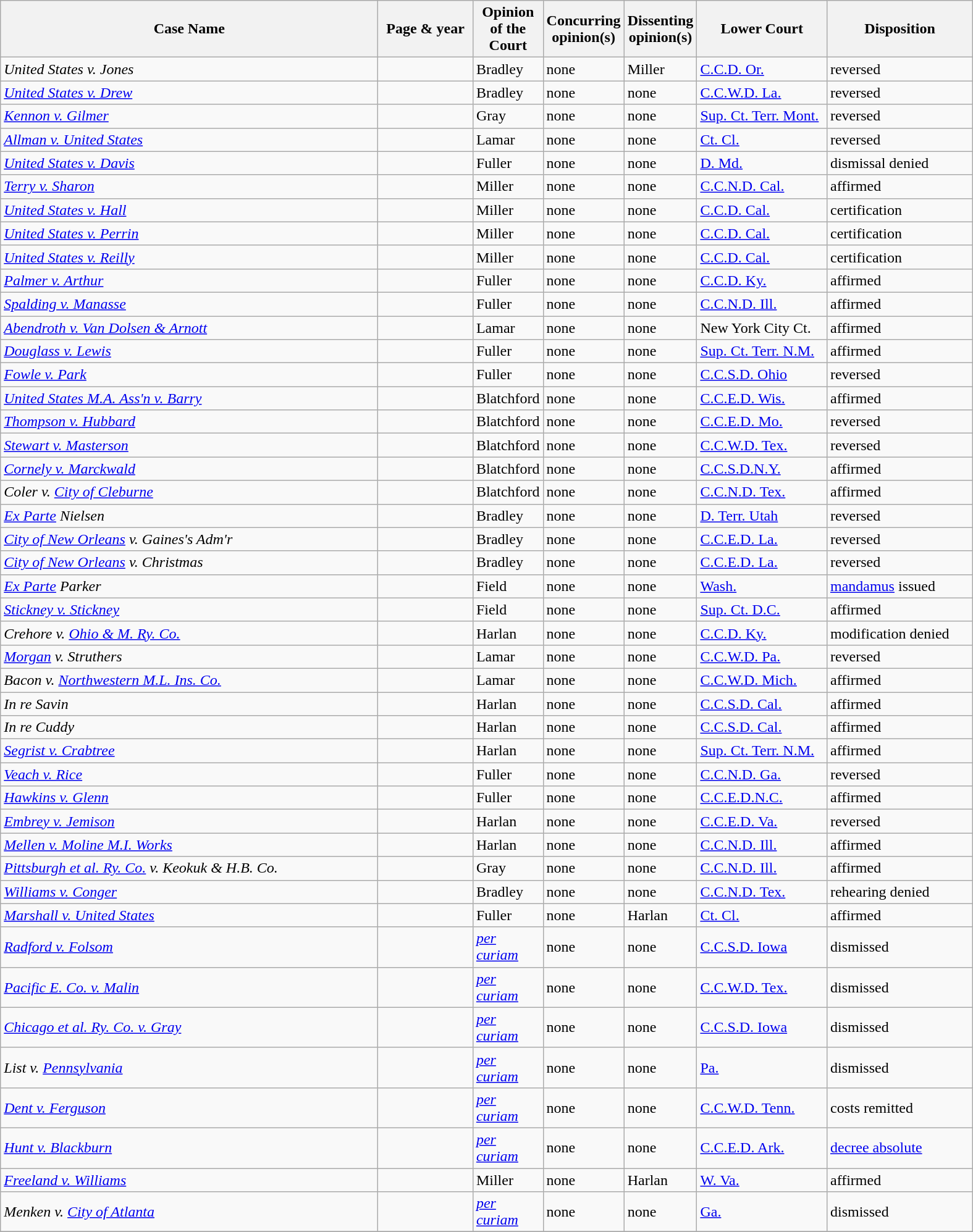<table class="wikitable sortable">
<tr>
<th scope="col" style="width: 400px;">Case Name</th>
<th scope="col" style="width: 95px;">Page & year</th>
<th scope="col" style="width: 10px;">Opinion of the Court</th>
<th scope="col" style="width: 10px;">Concurring opinion(s)</th>
<th scope="col" style="width: 10px;">Dissenting opinion(s)</th>
<th scope="col" style="width: 133px;">Lower Court</th>
<th scope="col" style="width: 150px;">Disposition</th>
</tr>
<tr>
<td><em>United States v. Jones</em></td>
<td align="right"></td>
<td>Bradley</td>
<td>none</td>
<td>Miller</td>
<td><a href='#'>C.C.D. Or.</a></td>
<td>reversed</td>
</tr>
<tr>
<td><em><a href='#'>United States v. Drew</a></em></td>
<td align="right"></td>
<td>Bradley</td>
<td>none</td>
<td>none</td>
<td><a href='#'>C.C.W.D. La.</a></td>
<td>reversed</td>
</tr>
<tr>
<td><em><a href='#'>Kennon v. Gilmer</a></em></td>
<td align="right"></td>
<td>Gray</td>
<td>none</td>
<td>none</td>
<td><a href='#'>Sup. Ct. Terr. Mont.</a></td>
<td>reversed</td>
</tr>
<tr>
<td><em><a href='#'>Allman v. United States</a></em></td>
<td align="right"></td>
<td>Lamar</td>
<td>none</td>
<td>none</td>
<td><a href='#'>Ct. Cl.</a></td>
<td>reversed</td>
</tr>
<tr>
<td><em><a href='#'>United States v. Davis</a></em></td>
<td align="right"></td>
<td>Fuller</td>
<td>none</td>
<td>none</td>
<td><a href='#'>D. Md.</a></td>
<td>dismissal denied</td>
</tr>
<tr>
<td><em><a href='#'>Terry v. Sharon</a></em></td>
<td align="right"></td>
<td>Miller</td>
<td>none</td>
<td>none</td>
<td><a href='#'>C.C.N.D. Cal.</a></td>
<td>affirmed</td>
</tr>
<tr>
<td><em><a href='#'>United States v. Hall</a></em></td>
<td align="right"></td>
<td>Miller</td>
<td>none</td>
<td>none</td>
<td><a href='#'>C.C.D. Cal.</a></td>
<td>certification</td>
</tr>
<tr>
<td><em><a href='#'>United States v. Perrin</a></em></td>
<td align="right"></td>
<td>Miller</td>
<td>none</td>
<td>none</td>
<td><a href='#'>C.C.D. Cal.</a></td>
<td>certification</td>
</tr>
<tr>
<td><em><a href='#'>United States v. Reilly</a></em></td>
<td align="right"></td>
<td>Miller</td>
<td>none</td>
<td>none</td>
<td><a href='#'>C.C.D. Cal.</a></td>
<td>certification</td>
</tr>
<tr>
<td><em><a href='#'>Palmer v. Arthur</a></em></td>
<td align="right"></td>
<td>Fuller</td>
<td>none</td>
<td>none</td>
<td><a href='#'>C.C.D. Ky.</a></td>
<td>affirmed</td>
</tr>
<tr>
<td><em><a href='#'>Spalding v. Manasse</a></em></td>
<td align="right"></td>
<td>Fuller</td>
<td>none</td>
<td>none</td>
<td><a href='#'>C.C.N.D. Ill.</a></td>
<td>affirmed</td>
</tr>
<tr>
<td><em><a href='#'>Abendroth v. Van Dolsen & Arnott</a></em></td>
<td align="right"></td>
<td>Lamar</td>
<td>none</td>
<td>none</td>
<td>New York City Ct.</td>
<td>affirmed</td>
</tr>
<tr>
<td><em><a href='#'>Douglass v. Lewis</a></em></td>
<td align="right"></td>
<td>Fuller</td>
<td>none</td>
<td>none</td>
<td><a href='#'>Sup. Ct. Terr. N.M.</a></td>
<td>affirmed</td>
</tr>
<tr>
<td><em><a href='#'>Fowle v. Park</a></em></td>
<td align="right"></td>
<td>Fuller</td>
<td>none</td>
<td>none</td>
<td><a href='#'>C.C.S.D. Ohio</a></td>
<td>reversed</td>
</tr>
<tr>
<td><em><a href='#'>United States M.A. Ass'n v. Barry</a></em></td>
<td align="right"></td>
<td>Blatchford</td>
<td>none</td>
<td>none</td>
<td><a href='#'>C.C.E.D. Wis.</a></td>
<td>affirmed</td>
</tr>
<tr>
<td><em><a href='#'>Thompson v. Hubbard</a></em></td>
<td align="right"></td>
<td>Blatchford</td>
<td>none</td>
<td>none</td>
<td><a href='#'>C.C.E.D. Mo.</a></td>
<td>reversed</td>
</tr>
<tr>
<td><em><a href='#'>Stewart v. Masterson</a></em></td>
<td align="right"></td>
<td>Blatchford</td>
<td>none</td>
<td>none</td>
<td><a href='#'>C.C.W.D. Tex.</a></td>
<td>reversed</td>
</tr>
<tr>
<td><em><a href='#'>Cornely v. Marckwald</a></em></td>
<td align="right"></td>
<td>Blatchford</td>
<td>none</td>
<td>none</td>
<td><a href='#'>C.C.S.D.N.Y.</a></td>
<td>affirmed</td>
</tr>
<tr>
<td><em>Coler v. <a href='#'>City of Cleburne</a></em></td>
<td align="right"></td>
<td>Blatchford</td>
<td>none</td>
<td>none</td>
<td><a href='#'>C.C.N.D. Tex.</a></td>
<td>affirmed</td>
</tr>
<tr>
<td><em><a href='#'>Ex Parte</a> Nielsen</em></td>
<td align="right"></td>
<td>Bradley</td>
<td>none</td>
<td>none</td>
<td><a href='#'>D. Terr. Utah</a></td>
<td>reversed</td>
</tr>
<tr>
<td><em><a href='#'>City of New Orleans</a> v. Gaines's Adm'r</em></td>
<td align="right"></td>
<td>Bradley</td>
<td>none</td>
<td>none</td>
<td><a href='#'>C.C.E.D. La.</a></td>
<td>reversed</td>
</tr>
<tr>
<td><em><a href='#'>City of New Orleans</a> v. Christmas</em></td>
<td align="right"></td>
<td>Bradley</td>
<td>none</td>
<td>none</td>
<td><a href='#'>C.C.E.D. La.</a></td>
<td>reversed</td>
</tr>
<tr>
<td><em><a href='#'>Ex Parte</a> Parker</em></td>
<td align="right"></td>
<td>Field</td>
<td>none</td>
<td>none</td>
<td><a href='#'>Wash.</a></td>
<td><a href='#'>mandamus</a> issued</td>
</tr>
<tr>
<td><em><a href='#'>Stickney v. Stickney</a></em></td>
<td align="right"></td>
<td>Field</td>
<td>none</td>
<td>none</td>
<td><a href='#'>Sup. Ct. D.C.</a></td>
<td>affirmed</td>
</tr>
<tr>
<td><em>Crehore v. <a href='#'>Ohio & M. Ry. Co.</a></em></td>
<td align="right"></td>
<td>Harlan</td>
<td>none</td>
<td>none</td>
<td><a href='#'>C.C.D. Ky.</a></td>
<td>modification denied</td>
</tr>
<tr>
<td><em><a href='#'>Morgan</a> v. Struthers</em></td>
<td align="right"></td>
<td>Lamar</td>
<td>none</td>
<td>none</td>
<td><a href='#'>C.C.W.D. Pa.</a></td>
<td>reversed</td>
</tr>
<tr>
<td><em>Bacon v. <a href='#'>Northwestern M.L. Ins. Co.</a></em></td>
<td align="right"></td>
<td>Lamar</td>
<td>none</td>
<td>none</td>
<td><a href='#'>C.C.W.D. Mich.</a></td>
<td>affirmed</td>
</tr>
<tr>
<td><em>In re Savin</em></td>
<td align="right"></td>
<td>Harlan</td>
<td>none</td>
<td>none</td>
<td><a href='#'>C.C.S.D. Cal.</a></td>
<td>affirmed</td>
</tr>
<tr>
<td><em>In re Cuddy</em></td>
<td align="right"></td>
<td>Harlan</td>
<td>none</td>
<td>none</td>
<td><a href='#'>C.C.S.D. Cal.</a></td>
<td>affirmed</td>
</tr>
<tr>
<td><em><a href='#'>Segrist v. Crabtree</a></em></td>
<td align="right"></td>
<td>Harlan</td>
<td>none</td>
<td>none</td>
<td><a href='#'>Sup. Ct. Terr. N.M.</a></td>
<td>affirmed</td>
</tr>
<tr>
<td><em><a href='#'>Veach v. Rice</a></em></td>
<td align="right"></td>
<td>Fuller</td>
<td>none</td>
<td>none</td>
<td><a href='#'>C.C.N.D. Ga.</a></td>
<td>reversed</td>
</tr>
<tr>
<td><em><a href='#'>Hawkins v. Glenn</a></em></td>
<td align="right"></td>
<td>Fuller</td>
<td>none</td>
<td>none</td>
<td><a href='#'>C.C.E.D.N.C.</a></td>
<td>affirmed</td>
</tr>
<tr>
<td><em><a href='#'>Embrey v. Jemison</a></em></td>
<td align="right"></td>
<td>Harlan</td>
<td>none</td>
<td>none</td>
<td><a href='#'>C.C.E.D. Va.</a></td>
<td>reversed</td>
</tr>
<tr>
<td><em><a href='#'>Mellen v. Moline M.I. Works</a></em></td>
<td align="right"></td>
<td>Harlan</td>
<td>none</td>
<td>none</td>
<td><a href='#'>C.C.N.D. Ill.</a></td>
<td>affirmed</td>
</tr>
<tr>
<td><em><a href='#'>Pittsburgh et al. Ry. Co.</a> v. Keokuk & H.B. Co.</em></td>
<td align="right"></td>
<td>Gray</td>
<td>none</td>
<td>none</td>
<td><a href='#'>C.C.N.D. Ill.</a></td>
<td>affirmed</td>
</tr>
<tr>
<td><em><a href='#'>Williams v. Conger</a></em></td>
<td align="right"></td>
<td>Bradley</td>
<td>none</td>
<td>none</td>
<td><a href='#'>C.C.N.D. Tex.</a></td>
<td>rehearing denied</td>
</tr>
<tr>
<td><em><a href='#'>Marshall v. United States</a></em></td>
<td align="right"></td>
<td>Fuller</td>
<td>none</td>
<td>Harlan</td>
<td><a href='#'>Ct. Cl.</a></td>
<td>affirmed</td>
</tr>
<tr>
<td><em><a href='#'>Radford v. Folsom</a></em></td>
<td align="right"></td>
<td><em><a href='#'>per curiam</a></em></td>
<td>none</td>
<td>none</td>
<td><a href='#'>C.C.S.D. Iowa</a></td>
<td>dismissed</td>
</tr>
<tr>
<td><em><a href='#'>Pacific E. Co. v. Malin</a></em></td>
<td align="right"></td>
<td><em><a href='#'>per curiam</a></em></td>
<td>none</td>
<td>none</td>
<td><a href='#'>C.C.W.D. Tex.</a></td>
<td>dismissed</td>
</tr>
<tr>
<td><em><a href='#'>Chicago et al. Ry. Co. v. Gray</a></em></td>
<td align="right"></td>
<td><em><a href='#'>per curiam</a></em></td>
<td>none</td>
<td>none</td>
<td><a href='#'>C.C.S.D. Iowa</a></td>
<td>dismissed</td>
</tr>
<tr>
<td><em>List v. <a href='#'>Pennsylvania</a></em></td>
<td align="right"></td>
<td><em><a href='#'>per curiam</a></em></td>
<td>none</td>
<td>none</td>
<td><a href='#'>Pa.</a></td>
<td>dismissed</td>
</tr>
<tr>
<td><em><a href='#'>Dent v. Ferguson</a></em></td>
<td align="right"></td>
<td><em><a href='#'>per curiam</a></em></td>
<td>none</td>
<td>none</td>
<td><a href='#'>C.C.W.D. Tenn.</a></td>
<td>costs remitted</td>
</tr>
<tr>
<td><em><a href='#'>Hunt v. Blackburn</a></em></td>
<td align="right"></td>
<td><em><a href='#'>per curiam</a></em></td>
<td>none</td>
<td>none</td>
<td><a href='#'>C.C.E.D. Ark.</a></td>
<td><a href='#'>decree absolute</a></td>
</tr>
<tr>
<td><em><a href='#'>Freeland v. Williams</a></em></td>
<td align="right"></td>
<td>Miller</td>
<td>none</td>
<td>Harlan</td>
<td><a href='#'>W. Va.</a></td>
<td>affirmed</td>
</tr>
<tr>
<td><em>Menken v. <a href='#'>City of Atlanta</a></em></td>
<td align="right"></td>
<td><em><a href='#'>per curiam</a></em></td>
<td>none</td>
<td>none</td>
<td><a href='#'>Ga.</a></td>
<td>dismissed</td>
</tr>
<tr>
</tr>
</table>
